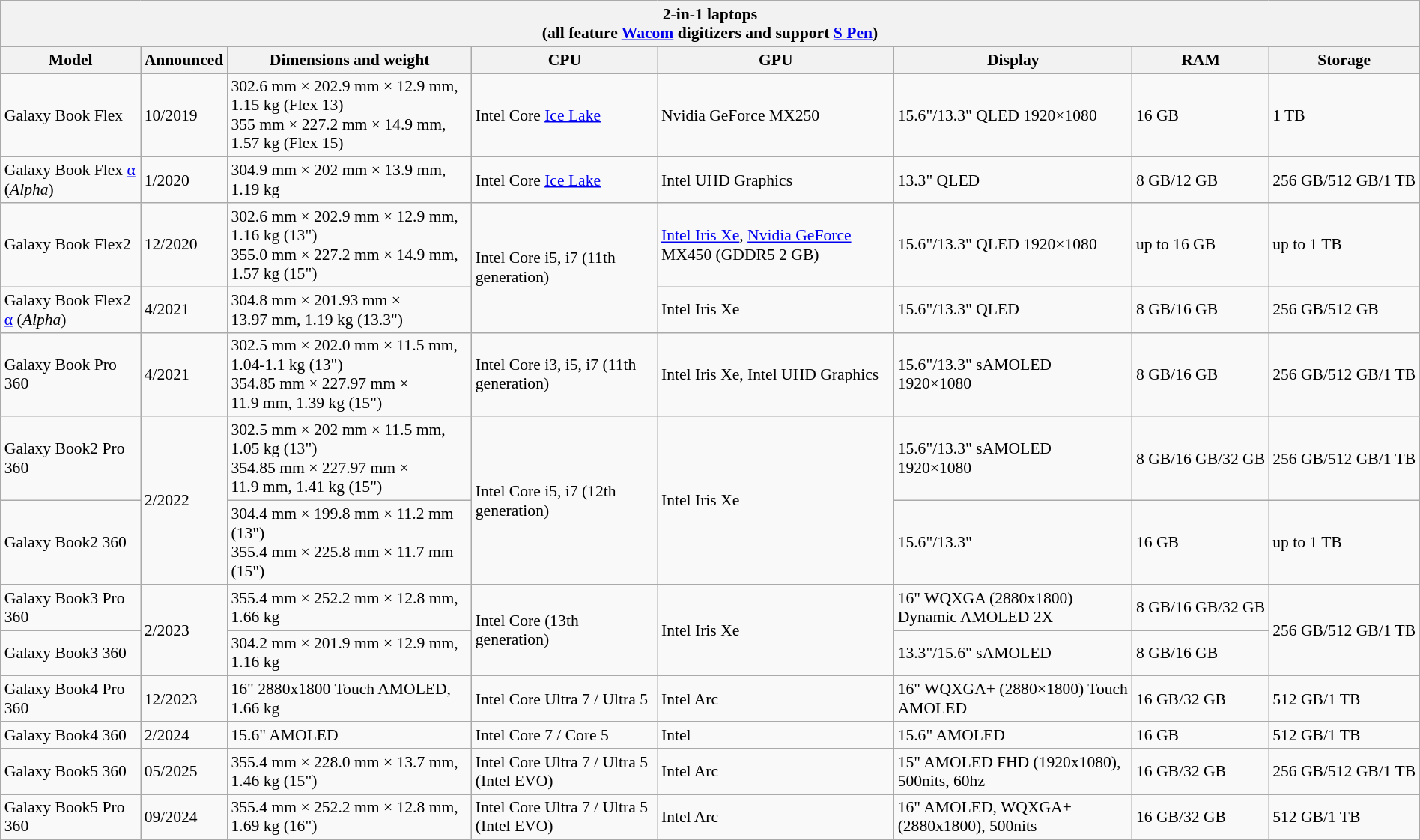<table class="wikitable mw-collapsible" style="font-size: 90%; width: 100%;">
<tr>
<th colspan="8">2-in-1 laptops<br>(all feature <a href='#'>Wacom</a> digitizers and support <a href='#'>S Pen</a>)</th>
</tr>
<tr>
<th>Model</th>
<th>Announced</th>
<th>Dimensions and weight</th>
<th>CPU</th>
<th>GPU</th>
<th>Display</th>
<th>RAM</th>
<th>Storage</th>
</tr>
<tr>
<td>Galaxy Book Flex</td>
<td>10/2019</td>
<td>302.6 mm × 202.9 mm × 12.9 mm, 1.15 kg (Flex 13)<br>355 mm × 227.2 mm × 14.9 mm, 1.57 kg (Flex 15)</td>
<td>Intel Core <a href='#'>Ice Lake</a></td>
<td>Nvidia GeForce MX250</td>
<td>15.6"/13.3" QLED 1920×1080</td>
<td>16 GB</td>
<td>1 TB</td>
</tr>
<tr>
<td>Galaxy Book Flex <a href='#'>α</a> (<em>Alpha</em>)</td>
<td>1/2020</td>
<td>304.9 mm × 202 mm × 13.9 mm, 1.19 kg</td>
<td>Intel Core <a href='#'>Ice Lake</a></td>
<td>Intel UHD Graphics</td>
<td>13.3" QLED</td>
<td>8 GB/12 GB</td>
<td>256 GB/512 GB/1 TB</td>
</tr>
<tr>
<td>Galaxy Book Flex2</td>
<td>12/2020</td>
<td>302.6 mm × 202.9 mm × 12.9 mm, 1.16 kg (13")<br>355.0 mm × 227.2 mm × 14.9 mm, 1.57 kg (15")</td>
<td rowspan="2">Intel Core i5, i7 (11th generation)</td>
<td><a href='#'>Intel Iris Xe</a>, <a href='#'>Nvidia GeForce</a> MX450 (GDDR5 2 GB)</td>
<td>15.6"/13.3" QLED 1920×1080</td>
<td>up to 16 GB</td>
<td>up to 1 TB</td>
</tr>
<tr>
<td>Galaxy Book Flex2 <a href='#'>α</a> (<em>Alpha</em>)</td>
<td>4/2021</td>
<td>304.8 mm × 201.93 mm × 13.97 mm, 1.19 kg (13.3")</td>
<td>Intel Iris Xe</td>
<td>15.6"/13.3" QLED</td>
<td>8 GB/16 GB</td>
<td>256 GB/512 GB</td>
</tr>
<tr>
<td>Galaxy Book Pro 360</td>
<td>4/2021</td>
<td>302.5 mm × 202.0 mm × 11.5 mm, 1.04-1.1 kg (13")<br>354.85 mm × 227.97 mm × 11.9 mm, 1.39 kg (15")</td>
<td>Intel Core i3, i5, i7 (11th generation)</td>
<td>Intel Iris Xe, Intel UHD Graphics</td>
<td>15.6"/13.3" sAMOLED 1920×1080</td>
<td>8 GB/16 GB</td>
<td>256 GB/512 GB/1 TB</td>
</tr>
<tr>
<td>Galaxy Book2 Pro 360</td>
<td rowspan="2">2/2022</td>
<td>302.5 mm × 202 mm × 11.5 mm, 1.05 kg (13")<br>354.85 mm × 227.97 mm × 11.9 mm, 1.41 kg (15")</td>
<td rowspan="2">Intel Core i5, i7 (12th generation)</td>
<td rowspan="2">Intel Iris Xe</td>
<td>15.6"/13.3" sAMOLED 1920×1080</td>
<td>8 GB/16 GB/32 GB</td>
<td>256 GB/512 GB/1 TB</td>
</tr>
<tr>
<td>Galaxy Book2 360</td>
<td>304.4 mm × 199.8 mm × 11.2 mm (13")<br>355.4 mm × 225.8 mm × 11.7 mm (15")</td>
<td>15.6"/13.3"</td>
<td>16 GB</td>
<td>up to 1 TB</td>
</tr>
<tr>
<td>Galaxy Book3 Pro 360</td>
<td rowspan="2">2/2023</td>
<td>355.4 mm × 252.2 mm × 12.8 mm, 1.66 kg</td>
<td rowspan="2">Intel Core (13th generation)</td>
<td rowspan="2">Intel Iris Xe</td>
<td>16" WQXGA (2880x1800) Dynamic AMOLED 2X</td>
<td>8 GB/16 GB/32 GB</td>
<td rowspan="2">256 GB/512 GB/1 TB</td>
</tr>
<tr>
<td>Galaxy Book3 360</td>
<td>304.2 mm × 201.9 mm × 12.9 mm, 1.16 kg</td>
<td>13.3"/15.6" sAMOLED</td>
<td>8 GB/16 GB</td>
</tr>
<tr>
<td>Galaxy Book4 Pro 360</td>
<td>12/2023</td>
<td>16" 2880x1800 Touch AMOLED, 1.66 kg</td>
<td>Intel Core Ultra 7 / Ultra 5</td>
<td>Intel Arc</td>
<td>16" WQXGA+ (2880×1800) Touch AMOLED</td>
<td>16 GB/32 GB</td>
<td>512 GB/1 TB</td>
</tr>
<tr>
<td>Galaxy Book4 360</td>
<td>2/2024</td>
<td>15.6" AMOLED</td>
<td>Intel Core 7 / Core 5</td>
<td>Intel</td>
<td>15.6" AMOLED</td>
<td>16 GB</td>
<td>512 GB/1 TB</td>
</tr>
<tr>
<td>Galaxy Book5 360</td>
<td>05/2025</td>
<td>355.4 mm × 228.0 mm × 13.7 mm, 1.46 kg (15")</td>
<td>Intel Core Ultra 7 / Ultra 5 (Intel EVO)</td>
<td>Intel Arc</td>
<td>15" AMOLED FHD (1920x1080), 500nits, 60hz</td>
<td>16 GB/32 GB</td>
<td>256 GB/512 GB/1 TB</td>
</tr>
<tr>
<td>Galaxy Book5 Pro 360</td>
<td>09/2024</td>
<td>355.4 mm × 252.2 mm × 12.8 mm, 1.69 kg (16")</td>
<td>Intel Core Ultra 7 / Ultra 5 (Intel EVO)</td>
<td>Intel Arc</td>
<td>16" AMOLED, WQXGA+ (2880x1800), 500nits</td>
<td>16 GB/32 GB</td>
<td>512 GB/1 TB</td>
</tr>
</table>
